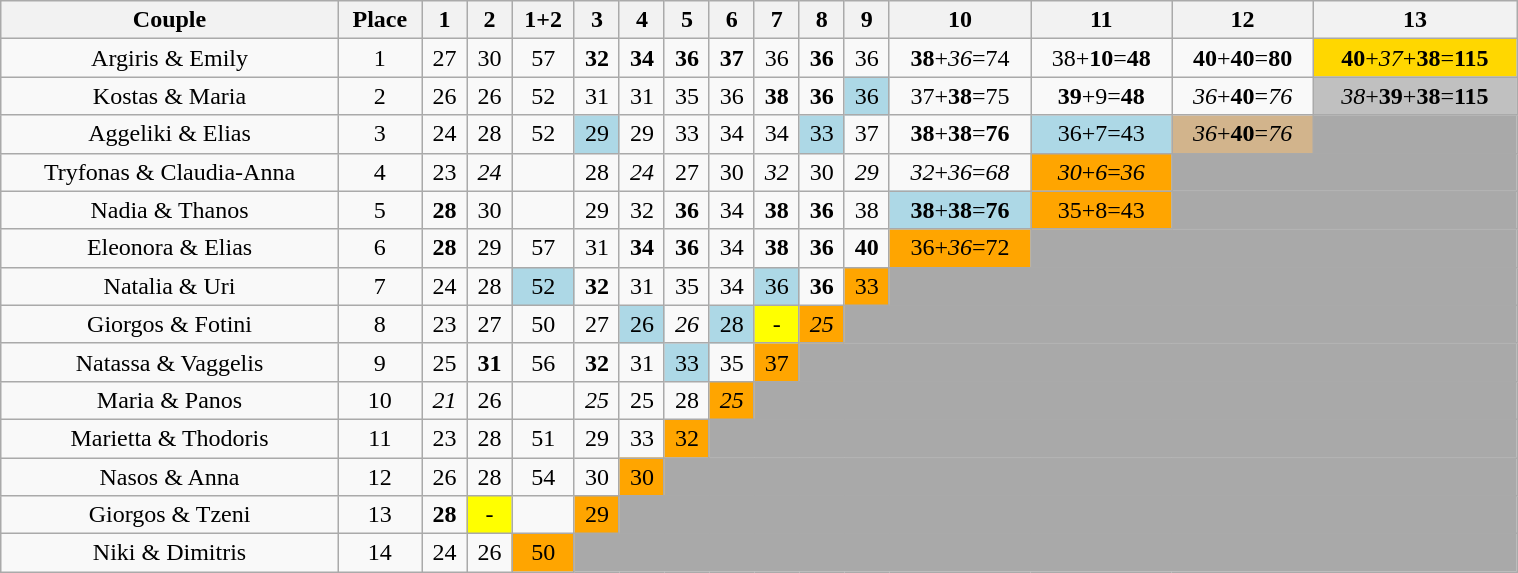<table class="wikitable sortable"  style="margin:auto; text-align:center; white:nowrap; width:80%;">
<tr>
<th>Couple</th>
<th>Place</th>
<th>1</th>
<th>2</th>
<th>1+2</th>
<th>3</th>
<th>4</th>
<th>5</th>
<th>6</th>
<th>7</th>
<th>8</th>
<th>9</th>
<th>10</th>
<th>11</th>
<th>12</th>
<th>13</th>
</tr>
<tr>
<td style="text-align:center;">Argiris & Emily</td>
<td>1</td>
<td>27</td>
<td>30</td>
<td>57</td>
<td><span><strong>32</strong></span></td>
<td><span><strong>34</strong></span></td>
<td><span><strong>36</strong></span></td>
<td><span><strong>37</strong></span></td>
<td>36</td>
<td><span><strong>36</strong></span></td>
<td>36</td>
<td><span><strong>38</strong></span>+<span><em>36</em></span>=74</td>
<td>38+<span><strong>10</strong></span>=<span><strong>48</strong></span></td>
<td><span><strong>40</strong></span>+<strong>40</strong>=<span><strong>80</strong></span></td>
<td bgcolor=gold><span><strong>40</strong></span>+<span><em>37</em></span>+<strong>38</strong>=<strong>115</strong></td>
</tr>
<tr>
<td style="text-align:center;">Kostas & Maria</td>
<td>2</td>
<td>26</td>
<td>26</td>
<td>52</td>
<td>31</td>
<td>31</td>
<td>35</td>
<td>36</td>
<td><span><strong>38</strong></span></td>
<td><span><strong>36</strong></span></td>
<td bgcolor="lightblue">36</td>
<td>37+<span><strong>38</strong></span>=75</td>
<td><span><strong>39</strong></span>+9=<span><strong>48</strong></span></td>
<td><span><em>36</em></span>+<strong>40</strong>=<span><em>76</em></span></td>
<td bgcolor=silver><span><em>38</em></span>+<span><strong>39</strong></span>+<strong>38</strong>=<strong>115</strong></td>
</tr>
<tr>
<td style="text-align:center;">Aggeliki & Elias</td>
<td>3</td>
<td>24</td>
<td>28</td>
<td>52</td>
<td bgcolor="lightblue">29</td>
<td>29</td>
<td>33</td>
<td>34</td>
<td>34</td>
<td bgcolor="lightblue">33</td>
<td>37</td>
<td><span><strong>38</strong></span>+<span><strong>38</strong></span>=<span><strong>76</strong></span></td>
<td bgcolor="lightblue">36+7=43</td>
<td bgcolor="tan"><span><em>36</em></span>+<strong>40</strong>=<span><em>76</em></span></td>
<td bgcolor="darkgray" colspan="3"></td>
</tr>
<tr>
<td style="text-align:center;">Tryfonas & Claudia-Anna</td>
<td>4</td>
<td>23</td>
<td><span><em>24</em></span></td>
<td><em></em></td>
<td>28</td>
<td><span><em>24</em></span></td>
<td>27</td>
<td>30</td>
<td><span><em>32</em></span></td>
<td>30</td>
<td><span><em>29</em></span></td>
<td><span><em>32</em></span>+<span><em>36</em></span>=<span><em>68</em></span></td>
<td bgcolor="orange"><span><em>30</em></span>+<span><em>6</em></span>=<span><em>36</em></span></td>
<td bgcolor="darkgray" colspan="4"></td>
</tr>
<tr>
<td style="text-align:center;">Nadia & Thanos</td>
<td>5</td>
<td><span><strong>28</strong></span></td>
<td>30</td>
<td><strong></strong></td>
<td>29</td>
<td>32</td>
<td><span><strong>36</strong></span></td>
<td>34</td>
<td><span><strong>38</strong></span></td>
<td><span><strong>36</strong></span></td>
<td>38</td>
<td bgcolor="lightblue"><span><strong>38</strong></span>+<span><strong>38</strong></span>=<span><strong>76</strong></span></td>
<td bgcolor="orange">35+8=43</td>
<td bgcolor="darkgray" colspan="4"></td>
</tr>
<tr>
<td style="text-align:center;">Eleonora & Elias</td>
<td>6</td>
<td><span><strong>28</strong></span></td>
<td>29</td>
<td>57</td>
<td>31</td>
<td><span><strong>34</strong></span></td>
<td><span><strong>36</strong></span></td>
<td>34</td>
<td><span><strong>38</strong></span></td>
<td><span><strong>36</strong></span></td>
<td><span><strong>40</strong></span></td>
<td bgcolor="orange">36+<span><em>36</em></span>=72</td>
<td bgcolor="darkgray" colspan="5"></td>
</tr>
<tr>
<td style="text-align:center;">Natalia & Uri</td>
<td>7</td>
<td>24</td>
<td>28</td>
<td bgcolor="lightblue">52</td>
<td><span><strong>32</strong></span></td>
<td>31</td>
<td>35</td>
<td>34</td>
<td bgcolor="lightblue">36</td>
<td><span><strong>36</strong></span></td>
<td bgcolor="orange">33</td>
<td bgcolor="darkgray" colspan="6"></td>
</tr>
<tr>
<td style="text-align:center;">Giorgos & Fotini</td>
<td>8</td>
<td>23</td>
<td>27</td>
<td>50</td>
<td>27</td>
<td bgcolor="lightblue">26</td>
<td><span><em>26</em></span></td>
<td bgcolor="lightblue">28</td>
<td bgcolor="yellow">-</td>
<td bgcolor="orange"><span><em>25</em></span></td>
<td bgcolor="darkgray" colspan="7"></td>
</tr>
<tr>
<td style="text-align:center;">Natassa & Vaggelis</td>
<td>9</td>
<td>25</td>
<td><span><strong>31</strong></span></td>
<td>56</td>
<td><span><strong>32</strong></span></td>
<td>31</td>
<td bgcolor="lightblue">33</td>
<td>35</td>
<td bgcolor="orange">37</td>
<td bgcolor="darkgray" colspan="8"></td>
</tr>
<tr>
<td style="text-align:center;">Maria & Panos</td>
<td>10</td>
<td><span><em>21</em></span></td>
<td>26</td>
<td><em></em></td>
<td><span><em>25</em></span></td>
<td>25</td>
<td>28</td>
<td bgcolor="orange"><span><em>25</em></span></td>
<td bgcolor="darkgray" colspan="8"></td>
</tr>
<tr>
<td style="text-align:center;">Marietta & Thodoris</td>
<td>11</td>
<td>23</td>
<td>28</td>
<td>51</td>
<td>29</td>
<td>33</td>
<td bgcolor="orange">32</td>
<td bgcolor="darkgray" colspan="8"></td>
</tr>
<tr>
<td style="text-align:center;">Nasos & Anna</td>
<td>12</td>
<td>26</td>
<td>28</td>
<td>54</td>
<td>30</td>
<td bgcolor="orange">30</td>
<td bgcolor="darkgray" colspan="9"></td>
</tr>
<tr>
<td style="text-align:center;">Giorgos & Tzeni</td>
<td>13</td>
<td><span><strong>28</strong></span></td>
<td bgcolor="yellow">-</td>
<td></td>
<td bgcolor="orange">29</td>
<td bgcolor="darkgray" colspan="10"></td>
</tr>
<tr>
<td style="text-align:center;">Niki & Dimitris</td>
<td>14</td>
<td>24</td>
<td>26</td>
<td bgcolor="orange">50</td>
<td colspan="11" bgcolor="darkgray"></td>
</tr>
</table>
